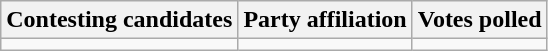<table class="wikitable sortable">
<tr>
<th>Contesting candidates</th>
<th>Party affiliation</th>
<th>Votes polled</th>
</tr>
<tr>
<td></td>
<td></td>
<td></td>
</tr>
</table>
